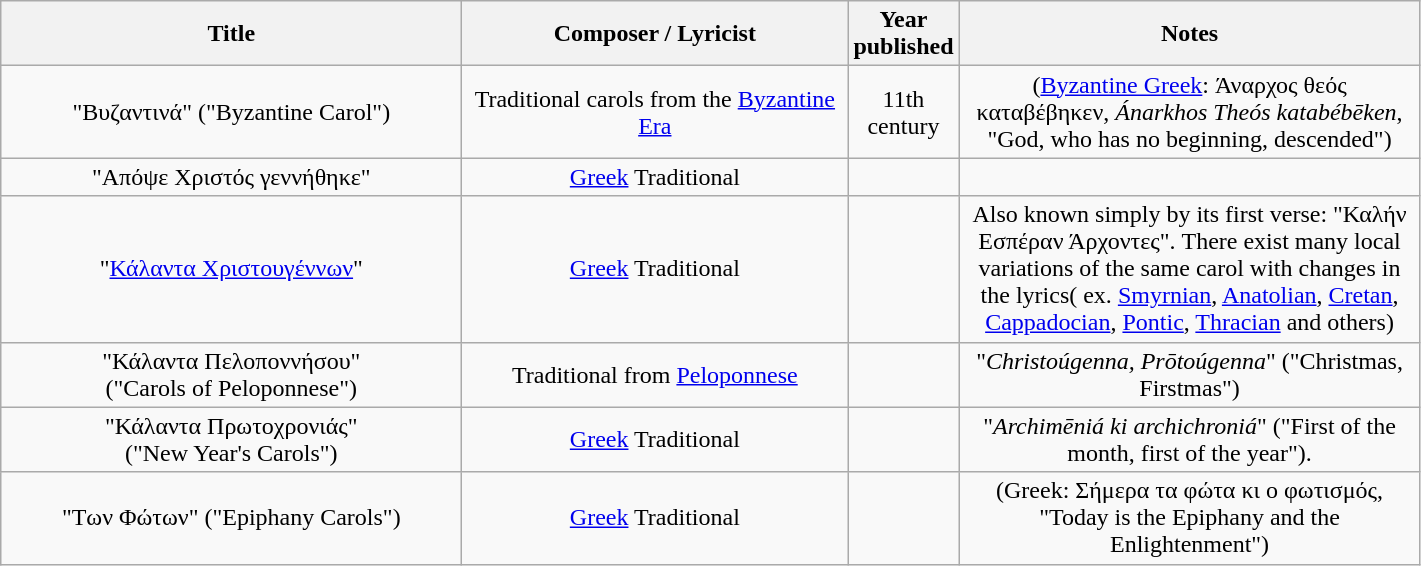<table class="wikitable" style="text-align:center;">
<tr>
<th width="300">Title</th>
<th width="250">Composer / Lyricist</th>
<th width="20">Year published</th>
<th width="300">Notes</th>
</tr>
<tr>
<td>"Βυζαντινά" ("Byzantine Carol")</td>
<td>Traditional carols from the <a href='#'>Byzantine Era</a></td>
<td>11th century</td>
<td>(<a href='#'>Byzantine Greek</a>: Άναρχος θεός καταβέβηκεν, <em>Ánarkhos Theós katabébēken</em>, "God, who has no beginning, descended")</td>
</tr>
<tr>
<td>"Απόψε Χριστός γεννήθηκε"<br></td>
<td><a href='#'>Greek</a> Traditional</td>
<td></td>
<td></td>
</tr>
<tr>
<td>"<a href='#'>Κάλαντα Χριστουγέννων</a>"<br></td>
<td><a href='#'>Greek</a> Traditional</td>
<td></td>
<td>Also known simply by its first verse: "Καλήν Εσπέραν Άρχοντες". There exist many local variations of the same carol with changes in the lyrics( ex. <a href='#'>Smyrnian</a>, <a href='#'>Anatolian</a>, <a href='#'>Cretan</a>, <a href='#'>Cappadocian</a>, <a href='#'>Pontic</a>, <a href='#'>Thracian</a> and others)</td>
</tr>
<tr>
<td>"Κάλαντα Πελοποννήσου"<br>("Carols of Peloponnese")</td>
<td>Traditional from <a href='#'>Peloponnese</a></td>
<td></td>
<td>"<em>Christoúgenna, Prōtoúgenna</em>" ("Christmas, Firstmas")</td>
</tr>
<tr>
<td>"Κάλαντα Πρωτοχρονιάς"<br>("New Year's Carols")</td>
<td><a href='#'>Greek</a> Traditional</td>
<td></td>
<td>"<em>Archimēniá ki archichroniá</em>" ("First of the month, first of the year").</td>
</tr>
<tr>
<td>"Των Φώτων" ("Epiphany Carols")</td>
<td><a href='#'>Greek</a> Traditional</td>
<td></td>
<td>(Greek: Σήμερα τα φώτα κι ο φωτισμός, "Today is the Epiphany and the Enlightenment")</td>
</tr>
</table>
